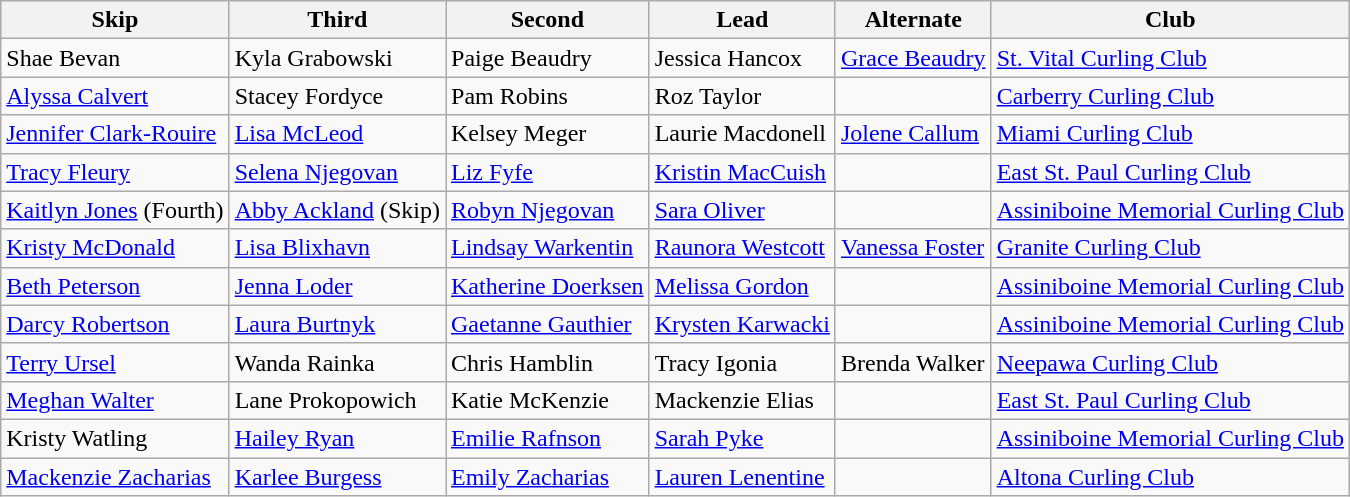<table class="wikitable" border="1">
<tr>
<th scope="col">Skip</th>
<th scope="col">Third</th>
<th scope="col">Second</th>
<th scope="col">Lead</th>
<th scope="col">Alternate</th>
<th scope="col">Club</th>
</tr>
<tr>
<td>Shae Bevan</td>
<td>Kyla Grabowski</td>
<td>Paige Beaudry</td>
<td>Jessica Hancox</td>
<td><a href='#'>Grace Beaudry</a></td>
<td><a href='#'>St. Vital Curling Club</a></td>
</tr>
<tr>
<td><a href='#'>Alyssa Calvert</a></td>
<td>Stacey Fordyce</td>
<td>Pam Robins</td>
<td>Roz Taylor</td>
<td></td>
<td><a href='#'>Carberry Curling Club</a></td>
</tr>
<tr>
<td><a href='#'>Jennifer Clark-Rouire</a></td>
<td><a href='#'>Lisa McLeod</a></td>
<td>Kelsey Meger</td>
<td>Laurie Macdonell</td>
<td><a href='#'>Jolene Callum</a></td>
<td><a href='#'>Miami Curling Club</a></td>
</tr>
<tr>
<td><a href='#'>Tracy Fleury</a></td>
<td><a href='#'>Selena Njegovan</a></td>
<td><a href='#'>Liz Fyfe</a></td>
<td><a href='#'>Kristin MacCuish</a></td>
<td></td>
<td><a href='#'>East St. Paul Curling Club</a></td>
</tr>
<tr>
<td><a href='#'>Kaitlyn Jones</a> (Fourth)</td>
<td><a href='#'>Abby Ackland</a> (Skip)</td>
<td><a href='#'>Robyn Njegovan</a></td>
<td><a href='#'>Sara Oliver</a></td>
<td></td>
<td><a href='#'>Assiniboine Memorial Curling Club</a></td>
</tr>
<tr>
<td><a href='#'>Kristy McDonald</a></td>
<td><a href='#'>Lisa Blixhavn</a></td>
<td><a href='#'>Lindsay Warkentin</a></td>
<td><a href='#'>Raunora Westcott</a></td>
<td><a href='#'>Vanessa Foster</a></td>
<td><a href='#'>Granite Curling Club</a></td>
</tr>
<tr>
<td><a href='#'>Beth Peterson</a></td>
<td><a href='#'>Jenna Loder</a></td>
<td><a href='#'>Katherine Doerksen</a></td>
<td><a href='#'>Melissa Gordon</a></td>
<td></td>
<td><a href='#'>Assiniboine Memorial Curling Club</a></td>
</tr>
<tr>
<td><a href='#'>Darcy Robertson</a></td>
<td><a href='#'>Laura Burtnyk</a></td>
<td><a href='#'>Gaetanne Gauthier</a></td>
<td><a href='#'>Krysten Karwacki</a></td>
<td></td>
<td><a href='#'>Assiniboine Memorial Curling Club</a></td>
</tr>
<tr>
<td><a href='#'>Terry Ursel</a></td>
<td>Wanda Rainka</td>
<td>Chris Hamblin</td>
<td>Tracy Igonia</td>
<td>Brenda Walker</td>
<td><a href='#'>Neepawa Curling Club</a></td>
</tr>
<tr>
<td><a href='#'>Meghan Walter</a></td>
<td>Lane Prokopowich</td>
<td>Katie McKenzie</td>
<td>Mackenzie Elias</td>
<td></td>
<td><a href='#'>East St. Paul Curling Club</a></td>
</tr>
<tr>
<td>Kristy Watling</td>
<td><a href='#'>Hailey Ryan</a></td>
<td><a href='#'>Emilie Rafnson</a></td>
<td><a href='#'>Sarah Pyke</a></td>
<td></td>
<td><a href='#'>Assiniboine Memorial Curling Club</a></td>
</tr>
<tr>
<td><a href='#'>Mackenzie Zacharias</a></td>
<td><a href='#'>Karlee Burgess</a></td>
<td><a href='#'>Emily Zacharias</a></td>
<td><a href='#'>Lauren Lenentine</a></td>
<td></td>
<td><a href='#'>Altona Curling Club</a></td>
</tr>
</table>
